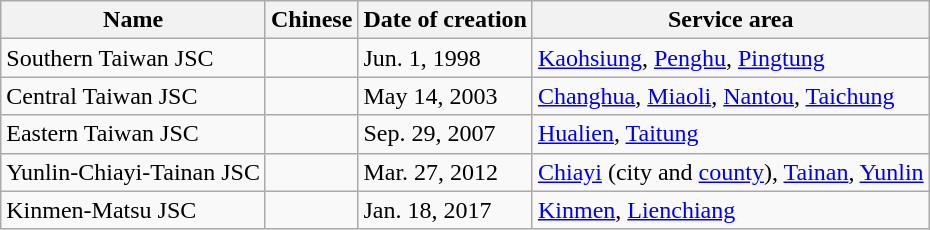<table class=wikitable>
<tr>
<th>Name</th>
<th>Chinese</th>
<th>Date of creation</th>
<th>Service area</th>
</tr>
<tr>
<td>Southern Taiwan JSC</td>
<td><span></span></td>
<td>Jun. 1, 1998</td>
<td><a href='#'>Kaohsiung</a>, <a href='#'>Penghu</a>, <a href='#'>Pingtung</a></td>
</tr>
<tr>
<td>Central Taiwan JSC</td>
<td><span></span></td>
<td>May 14, 2003</td>
<td><a href='#'>Changhua</a>, <a href='#'>Miaoli</a>, <a href='#'>Nantou</a>, <a href='#'>Taichung</a></td>
</tr>
<tr>
<td>Eastern Taiwan JSC</td>
<td><span></span></td>
<td>Sep. 29, 2007</td>
<td><a href='#'>Hualien</a>, <a href='#'>Taitung</a></td>
</tr>
<tr>
<td>Yunlin-Chiayi-Tainan JSC</td>
<td><span></span></td>
<td>Mar. 27, 2012</td>
<td><a href='#'>Chiayi</a> (city and <a href='#'>county</a>), <a href='#'>Tainan</a>, <a href='#'>Yunlin</a></td>
</tr>
<tr>
<td>Kinmen-Matsu JSC</td>
<td><span></span></td>
<td>Jan. 18, 2017</td>
<td><a href='#'>Kinmen</a>, <a href='#'>Lienchiang</a></td>
</tr>
</table>
